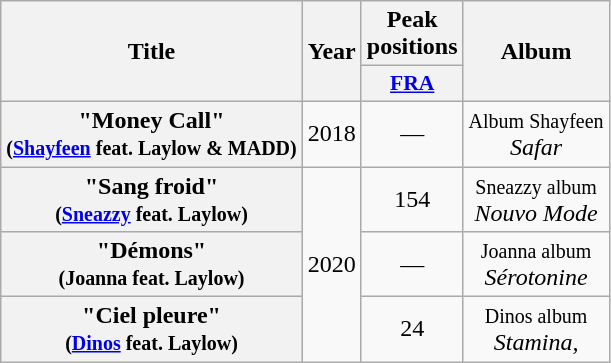<table class="wikitable plainrowheaders" style="text-align:center">
<tr>
<th scope="col" rowspan="2">Title</th>
<th scope="col" rowspan="2">Year</th>
<th scope="col" colspan="1">Peak positions</th>
<th scope="col" rowspan="2">Album</th>
</tr>
<tr>
<th scope="col" style="width:3em;font-size:90%;"><a href='#'>FRA</a><br></th>
</tr>
<tr>
<th scope="row">"Money Call"<br><small>(<a href='#'>Shayfeen</a> feat. Laylow & MADD)</small></th>
<td>2018</td>
<td>—</td>
<td><small>Album Shayfeen</small><br> <em>Safar</em></td>
</tr>
<tr>
<th scope="row">"Sang froid"<br><small>(<a href='#'>Sneazzy</a> feat. Laylow)</small></th>
<td rowspan="3">2020</td>
<td>154</td>
<td><small>Sneazzy album</small><br><em>Nouvo Mode</em></td>
</tr>
<tr>
<th scope="row">"Démons"<br><small>(Joanna feat. Laylow)</small></th>
<td>—</td>
<td><small>Joanna album</small><br><em>Sérotonine</em></td>
</tr>
<tr>
<th scope="row">"Ciel pleure"<br><small>(<a href='#'>Dinos</a> feat. Laylow)</small></th>
<td>24</td>
<td><small>Dinos album</small><br><em>Stamina,</em></td>
</tr>
</table>
